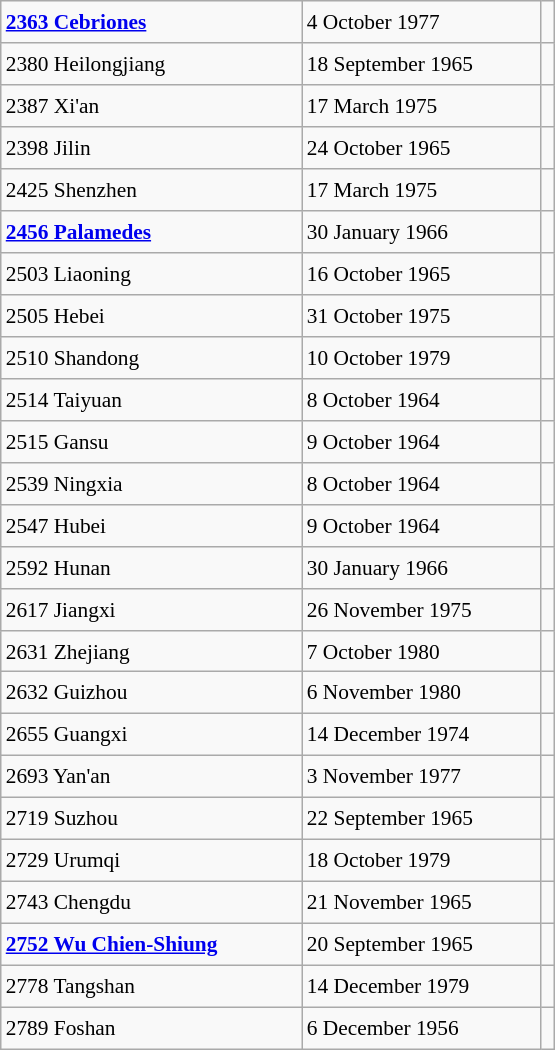<table class="wikitable" style="font-size: 89%; float: left; width: 26em; margin-right: 1em; height: 700px">
<tr>
<td><strong><a href='#'>2363 Cebriones</a></strong></td>
<td>4 October 1977</td>
<td></td>
</tr>
<tr>
<td>2380 Heilongjiang</td>
<td>18 September 1965</td>
<td></td>
</tr>
<tr>
<td>2387 Xi'an</td>
<td>17 March 1975</td>
<td></td>
</tr>
<tr>
<td>2398 Jilin</td>
<td>24 October 1965</td>
<td></td>
</tr>
<tr>
<td>2425 Shenzhen</td>
<td>17 March 1975</td>
<td></td>
</tr>
<tr>
<td><strong><a href='#'>2456 Palamedes</a></strong></td>
<td>30 January 1966</td>
<td></td>
</tr>
<tr>
<td>2503 Liaoning</td>
<td>16 October 1965</td>
<td></td>
</tr>
<tr>
<td>2505 Hebei</td>
<td>31 October 1975</td>
<td></td>
</tr>
<tr>
<td>2510 Shandong</td>
<td>10 October 1979</td>
<td></td>
</tr>
<tr>
<td>2514 Taiyuan</td>
<td>8 October 1964</td>
<td></td>
</tr>
<tr>
<td>2515 Gansu</td>
<td>9 October 1964</td>
<td></td>
</tr>
<tr>
<td>2539 Ningxia</td>
<td>8 October 1964</td>
<td></td>
</tr>
<tr>
<td>2547 Hubei</td>
<td>9 October 1964</td>
<td></td>
</tr>
<tr>
<td>2592 Hunan</td>
<td>30 January 1966</td>
<td></td>
</tr>
<tr>
<td>2617 Jiangxi</td>
<td>26 November 1975</td>
<td></td>
</tr>
<tr>
<td>2631 Zhejiang</td>
<td>7 October 1980</td>
<td></td>
</tr>
<tr>
<td>2632 Guizhou</td>
<td>6 November 1980</td>
<td></td>
</tr>
<tr>
<td>2655 Guangxi</td>
<td>14 December 1974</td>
<td></td>
</tr>
<tr>
<td>2693 Yan'an</td>
<td>3 November 1977</td>
<td></td>
</tr>
<tr>
<td>2719 Suzhou</td>
<td>22 September 1965</td>
<td></td>
</tr>
<tr>
<td>2729 Urumqi</td>
<td>18 October 1979</td>
<td></td>
</tr>
<tr>
<td>2743 Chengdu</td>
<td>21 November 1965</td>
<td></td>
</tr>
<tr>
<td><strong><a href='#'>2752 Wu Chien-Shiung</a></strong></td>
<td>20 September 1965</td>
<td></td>
</tr>
<tr>
<td>2778 Tangshan</td>
<td>14 December 1979</td>
<td></td>
</tr>
<tr>
<td>2789 Foshan</td>
<td>6 December 1956</td>
<td></td>
</tr>
</table>
